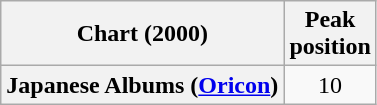<table class="wikitable plainrowheaders" style="text-align:center">
<tr>
<th scope="col">Chart (2000)</th>
<th scope="col">Peak<br> position</th>
</tr>
<tr>
<th scope="row">Japanese Albums (<a href='#'>Oricon</a>)</th>
<td>10</td>
</tr>
</table>
